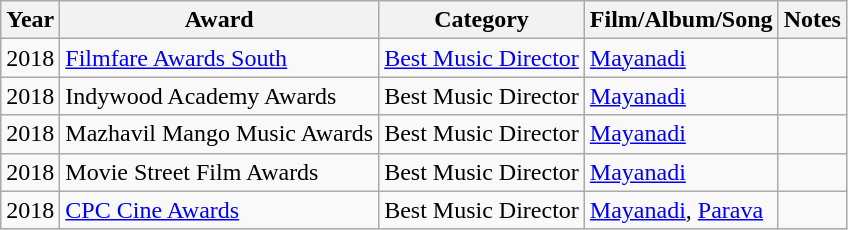<table class="wikitable">
<tr>
<th>Year</th>
<th>Award</th>
<th>Category</th>
<th>Film/Album/Song</th>
<th>Notes</th>
</tr>
<tr>
<td>2018</td>
<td><a href='#'>Filmfare Awards South</a></td>
<td><a href='#'>Best Music Director</a></td>
<td><a href='#'>Mayanadi</a></td>
<td></td>
</tr>
<tr>
<td>2018</td>
<td>Indywood Academy Awards</td>
<td>Best Music Director</td>
<td><a href='#'>Mayanadi</a></td>
<td></td>
</tr>
<tr>
<td>2018</td>
<td>Mazhavil Mango Music Awards</td>
<td>Best Music Director</td>
<td><a href='#'>Mayanadi</a></td>
<td></td>
</tr>
<tr>
<td>2018</td>
<td>Movie Street Film Awards</td>
<td>Best Music Director</td>
<td><a href='#'>Mayanadi</a></td>
<td></td>
</tr>
<tr>
<td>2018</td>
<td><a href='#'>CPC Cine Awards</a></td>
<td>Best Music Director</td>
<td><a href='#'>Mayanadi</a>, <a href='#'>Parava</a></td>
<td></td>
</tr>
</table>
